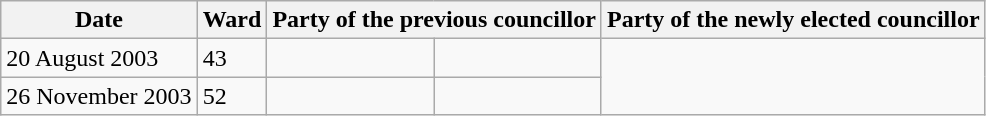<table class="wikitable">
<tr>
<th>Date</th>
<th>Ward</th>
<th colspan=2>Party of the previous councillor</th>
<th colspan=2>Party of the newly elected councillor</th>
</tr>
<tr>
<td>20 August 2003</td>
<td>43</td>
<td></td>
<td></td>
</tr>
<tr>
<td>26 November 2003</td>
<td>52</td>
<td></td>
<td></td>
</tr>
</table>
